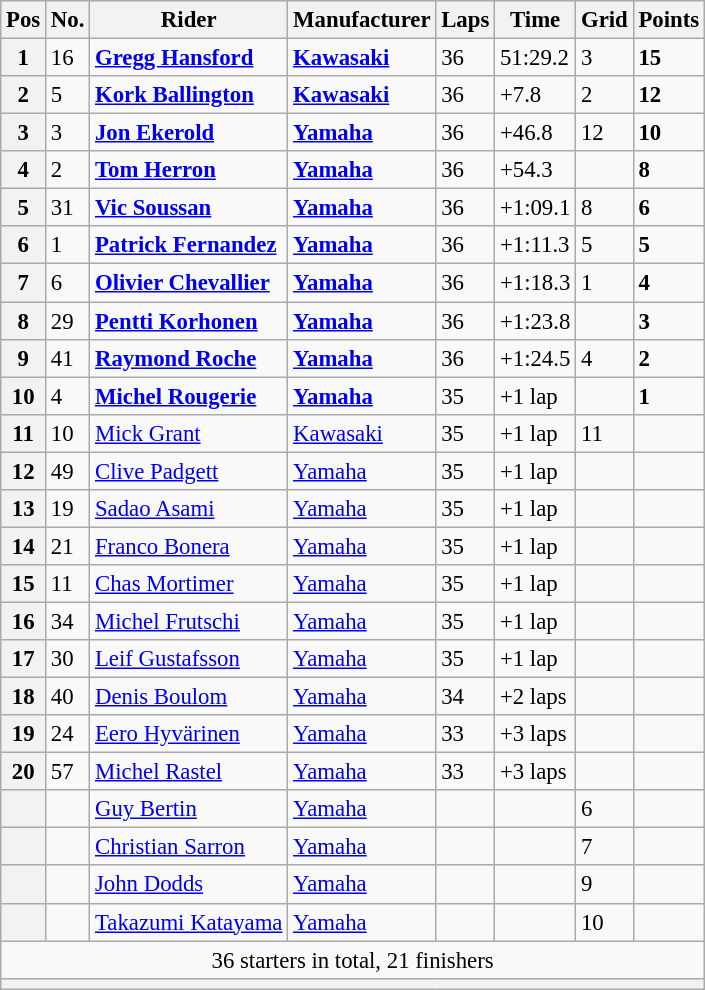<table class="wikitable" style="font-size: 95%;">
<tr>
<th>Pos</th>
<th>No.</th>
<th>Rider</th>
<th>Manufacturer</th>
<th>Laps</th>
<th>Time</th>
<th>Grid</th>
<th>Points</th>
</tr>
<tr>
<th>1</th>
<td>16</td>
<td> <strong><a href='#'>Gregg Hansford</a></strong></td>
<td><strong><a href='#'>Kawasaki</a></strong></td>
<td>36</td>
<td>51:29.2</td>
<td>3</td>
<td><strong>15</strong></td>
</tr>
<tr>
<th>2</th>
<td>5</td>
<td> <strong><a href='#'>Kork Ballington</a></strong></td>
<td><strong><a href='#'>Kawasaki</a></strong></td>
<td>36</td>
<td>+7.8</td>
<td>2</td>
<td><strong>12</strong></td>
</tr>
<tr>
<th>3</th>
<td>3</td>
<td> <strong><a href='#'>Jon Ekerold</a></strong></td>
<td><strong><a href='#'>Yamaha</a></strong></td>
<td>36</td>
<td>+46.8</td>
<td>12</td>
<td><strong>10</strong></td>
</tr>
<tr>
<th>4</th>
<td>2</td>
<td> <strong><a href='#'>Tom Herron</a></strong></td>
<td><strong><a href='#'>Yamaha</a></strong></td>
<td>36</td>
<td>+54.3</td>
<td></td>
<td><strong>8</strong></td>
</tr>
<tr>
<th>5</th>
<td>31</td>
<td> <strong><a href='#'>Vic Soussan</a></strong></td>
<td><strong><a href='#'>Yamaha</a></strong></td>
<td>36</td>
<td>+1:09.1</td>
<td>8</td>
<td><strong>6</strong></td>
</tr>
<tr>
<th>6</th>
<td>1</td>
<td> <strong><a href='#'>Patrick Fernandez</a></strong></td>
<td><strong><a href='#'>Yamaha</a></strong></td>
<td>36</td>
<td>+1:11.3</td>
<td>5</td>
<td><strong>5</strong></td>
</tr>
<tr>
<th>7</th>
<td>6</td>
<td> <strong><a href='#'>Olivier Chevallier</a></strong></td>
<td><strong><a href='#'>Yamaha</a></strong></td>
<td>36</td>
<td>+1:18.3</td>
<td>1</td>
<td><strong>4</strong></td>
</tr>
<tr>
<th>8</th>
<td>29</td>
<td> <strong><a href='#'>Pentti Korhonen</a></strong></td>
<td><strong><a href='#'>Yamaha</a></strong></td>
<td>36</td>
<td>+1:23.8</td>
<td></td>
<td><strong>3</strong></td>
</tr>
<tr>
<th>9</th>
<td>41</td>
<td> <strong><a href='#'>Raymond Roche</a></strong></td>
<td><strong><a href='#'>Yamaha</a></strong></td>
<td>36</td>
<td>+1:24.5</td>
<td>4</td>
<td><strong>2</strong></td>
</tr>
<tr>
<th>10</th>
<td>4</td>
<td> <strong><a href='#'>Michel Rougerie</a></strong></td>
<td><strong><a href='#'>Yamaha</a></strong></td>
<td>35</td>
<td>+1 lap</td>
<td></td>
<td><strong>1</strong></td>
</tr>
<tr>
<th>11</th>
<td>10</td>
<td> <a href='#'>Mick Grant</a></td>
<td><a href='#'>Kawasaki</a></td>
<td>35</td>
<td>+1 lap</td>
<td>11</td>
<td></td>
</tr>
<tr>
<th>12</th>
<td>49</td>
<td> <a href='#'>Clive Padgett</a></td>
<td><a href='#'>Yamaha</a></td>
<td>35</td>
<td>+1 lap</td>
<td></td>
<td></td>
</tr>
<tr>
<th>13</th>
<td>19</td>
<td> <a href='#'>Sadao Asami</a></td>
<td><a href='#'>Yamaha</a></td>
<td>35</td>
<td>+1 lap</td>
<td></td>
<td></td>
</tr>
<tr>
<th>14</th>
<td>21</td>
<td> <a href='#'>Franco Bonera</a></td>
<td><a href='#'>Yamaha</a></td>
<td>35</td>
<td>+1 lap</td>
<td></td>
<td></td>
</tr>
<tr>
<th>15</th>
<td>11</td>
<td> <a href='#'>Chas Mortimer</a></td>
<td><a href='#'>Yamaha</a></td>
<td>35</td>
<td>+1 lap</td>
<td></td>
<td></td>
</tr>
<tr>
<th>16</th>
<td>34</td>
<td> <a href='#'>Michel Frutschi</a></td>
<td><a href='#'>Yamaha</a></td>
<td>35</td>
<td>+1 lap</td>
<td></td>
<td></td>
</tr>
<tr>
<th>17</th>
<td>30</td>
<td> <a href='#'>Leif Gustafsson</a></td>
<td><a href='#'>Yamaha</a></td>
<td>35</td>
<td>+1 lap</td>
<td></td>
<td></td>
</tr>
<tr>
<th>18</th>
<td>40</td>
<td> <a href='#'>Denis Boulom</a></td>
<td><a href='#'>Yamaha</a></td>
<td>34</td>
<td>+2 laps</td>
<td></td>
<td></td>
</tr>
<tr>
<th>19</th>
<td>24</td>
<td> <a href='#'>Eero Hyvärinen</a></td>
<td><a href='#'>Yamaha</a></td>
<td>33</td>
<td>+3 laps</td>
<td></td>
<td></td>
</tr>
<tr>
<th>20</th>
<td>57</td>
<td> <a href='#'>Michel Rastel</a></td>
<td><a href='#'>Yamaha</a></td>
<td>33</td>
<td>+3 laps</td>
<td></td>
<td></td>
</tr>
<tr>
<th></th>
<td></td>
<td> <a href='#'>Guy Bertin</a></td>
<td><a href='#'>Yamaha</a></td>
<td></td>
<td></td>
<td>6</td>
<td></td>
</tr>
<tr>
<th></th>
<td></td>
<td> <a href='#'>Christian Sarron</a></td>
<td><a href='#'>Yamaha</a></td>
<td></td>
<td></td>
<td>7</td>
<td></td>
</tr>
<tr>
<th></th>
<td></td>
<td> <a href='#'>John Dodds</a></td>
<td><a href='#'>Yamaha</a></td>
<td></td>
<td></td>
<td>9</td>
<td></td>
</tr>
<tr>
<th></th>
<td></td>
<td> <a href='#'>Takazumi Katayama</a></td>
<td><a href='#'>Yamaha</a></td>
<td></td>
<td></td>
<td>10</td>
<td></td>
</tr>
<tr>
<td colspan=8 align=center>36 starters in total, 21 finishers</td>
</tr>
<tr>
<th colspan=8></th>
</tr>
</table>
